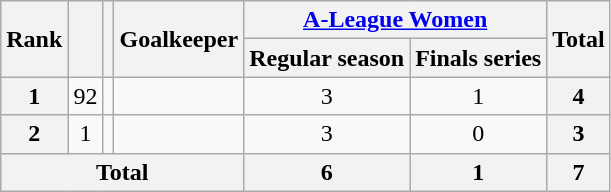<table class="wikitable" style="text-align:center">
<tr>
<th rowspan="2">Rank</th>
<th rowspan="2"></th>
<th rowspan="2"></th>
<th rowspan="2">Goalkeeper</th>
<th colspan="2"><a href='#'>A-League Women</a></th>
<th rowspan="2">Total</th>
</tr>
<tr>
<th>Regular season</th>
<th>Finals series</th>
</tr>
<tr>
<th>1</th>
<td>92</td>
<td></td>
<td align="left"></td>
<td>3</td>
<td>1</td>
<th>4</th>
</tr>
<tr>
<th>2</th>
<td>1</td>
<td></td>
<td align="left"></td>
<td>3</td>
<td>0</td>
<th>3</th>
</tr>
<tr>
<th colspan="4">Total</th>
<th>6</th>
<th>1</th>
<th>7</th>
</tr>
</table>
